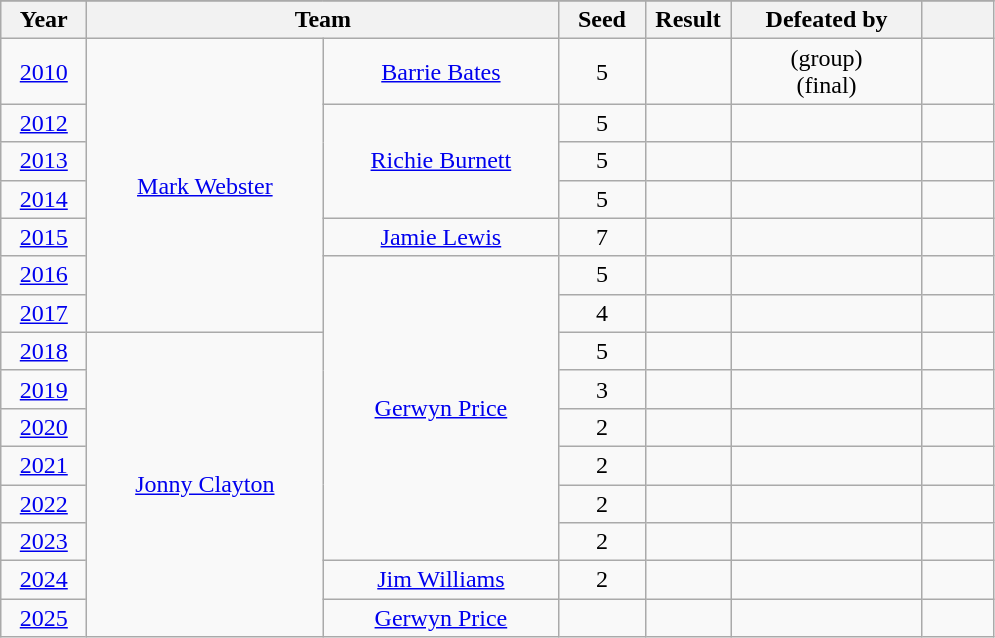<table class="wikitable" style="text-align: center;">
<tr style= "background: #e2e2e2;">
</tr>
<tr style="background: #efefef;">
<th width=50px>Year</th>
<th colspan="2">Team</th>
<th width=50px>Seed</th>
<th width=50px>Result</th>
<th width=120px>Defeated by</th>
<th width=40px></th>
</tr>
<tr>
<td><a href='#'>2010</a></td>
<td rowspan=7 width=150px><a href='#'>Mark Webster</a></td>
<td width=150px><a href='#'>Barrie Bates</a></td>
<td>5</td>
<td></td>
<td>  (group)<br>  (final)</td>
<td></td>
</tr>
<tr>
<td><a href='#'>2012</a></td>
<td rowspan=3><a href='#'>Richie Burnett</a></td>
<td>5</td>
<td></td>
<td> </td>
<td></td>
</tr>
<tr>
<td><a href='#'>2013</a></td>
<td>5</td>
<td></td>
<td> </td>
<td></td>
</tr>
<tr>
<td><a href='#'>2014</a></td>
<td>5</td>
<td></td>
<td> </td>
<td></td>
</tr>
<tr>
<td><a href='#'>2015</a></td>
<td><a href='#'>Jamie Lewis</a></td>
<td>7</td>
<td></td>
<td> </td>
<td></td>
</tr>
<tr>
<td><a href='#'>2016</a></td>
<td rowspan=8><a href='#'>Gerwyn Price</a></td>
<td>5</td>
<td></td>
<td> </td>
<td></td>
</tr>
<tr>
<td><a href='#'>2017</a></td>
<td>4</td>
<td></td>
<td> </td>
<td></td>
</tr>
<tr>
<td><a href='#'>2018</a></td>
<td rowspan=8><a href='#'>Jonny Clayton</a></td>
<td>5</td>
<td></td>
<td> </td>
<td></td>
</tr>
<tr>
<td><a href='#'>2019</a></td>
<td>3</td>
<td></td>
<td> </td>
<td></td>
</tr>
<tr>
<td><a href='#'>2020</a></td>
<td>2</td>
<td></td>
<td></td>
<td></td>
</tr>
<tr>
<td><a href='#'>2021</a></td>
<td>2</td>
<td></td>
<td> </td>
<td></td>
</tr>
<tr>
<td><a href='#'>2022</a></td>
<td>2</td>
<td></td>
<td> </td>
<td></td>
</tr>
<tr>
<td><a href='#'>2023</a></td>
<td>2</td>
<td></td>
<td></td>
<td></td>
</tr>
<tr>
<td><a href='#'>2024</a></td>
<td><a href='#'>Jim Williams</a></td>
<td>2</td>
<td></td>
<td> </td>
<td></td>
</tr>
<tr>
<td><a href='#'>2025</a></td>
<td><a href='#'>Gerwyn Price</a></td>
<td></td>
<td></td>
<td></td>
<td></td>
</tr>
</table>
